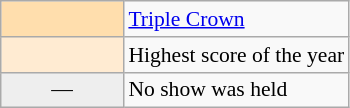<table class="wikitable" style="font-size:90%;">
<tr>
<td width="75px" style="font-weight: bold; background: navajowhite;"></td>
<td><a href='#'>Triple Crown</a></td>
</tr>
<tr>
<td width="75px" style="background: #ffebd2;"></td>
<td>Highest score of the year</td>
</tr>
<tr>
<td width="75px" style="background:#eee;" align="center">—</td>
<td>No show was held</td>
</tr>
</table>
